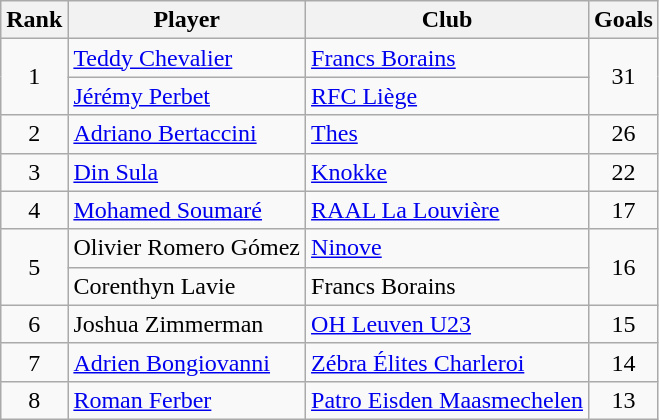<table class="wikitable" style="text-align:center">
<tr>
<th>Rank</th>
<th>Player</th>
<th>Club</th>
<th>Goals</th>
</tr>
<tr>
<td rowspan=2>1</td>
<td align="left"> <a href='#'>Teddy Chevalier</a></td>
<td align="left"><a href='#'>Francs Borains</a></td>
<td rowspan=2>31</td>
</tr>
<tr>
<td align="left"> <a href='#'>Jérémy Perbet</a></td>
<td align="left"><a href='#'>RFC Liège</a></td>
</tr>
<tr>
<td rowspan=1>2</td>
<td align="left"> <a href='#'>Adriano Bertaccini</a></td>
<td align="left"><a href='#'>Thes</a></td>
<td rowspan=1>26</td>
</tr>
<tr>
<td rowspan=1>3</td>
<td align="left"> <a href='#'>Din Sula</a></td>
<td align="left"><a href='#'>Knokke</a></td>
<td rowspan=1>22</td>
</tr>
<tr>
<td rowspan=1>4</td>
<td align="left"> <a href='#'>Mohamed Soumaré</a></td>
<td align="left"><a href='#'>RAAL La Louvière</a></td>
<td rowspan=1>17</td>
</tr>
<tr>
<td rowspan=2>5</td>
<td align="left"> Olivier Romero Gómez</td>
<td align="left"><a href='#'>Ninove</a></td>
<td rowspan=2>16</td>
</tr>
<tr>
<td align="left"> Corenthyn Lavie</td>
<td align="left">Francs Borains</td>
</tr>
<tr>
<td rowspan=1>6</td>
<td align="left"> Joshua Zimmerman</td>
<td align="left"><a href='#'>OH Leuven U23</a></td>
<td rowspan=1>15</td>
</tr>
<tr>
<td rowspan=1>7</td>
<td align="left"> <a href='#'>Adrien Bongiovanni</a></td>
<td align="left"><a href='#'>Zébra Élites Charleroi</a></td>
<td rowspan=1>14</td>
</tr>
<tr>
<td rowspan=1>8</td>
<td align="left"> <a href='#'>Roman Ferber</a></td>
<td align="left"><a href='#'>Patro Eisden Maasmechelen</a></td>
<td rowspan=1>13</td>
</tr>
</table>
